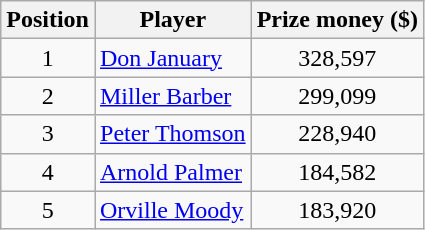<table class="wikitable">
<tr>
<th>Position</th>
<th>Player</th>
<th>Prize money ($)</th>
</tr>
<tr>
<td align=center>1</td>
<td> <a href='#'>Don January</a></td>
<td align=center>328,597</td>
</tr>
<tr>
<td align=center>2</td>
<td> <a href='#'>Miller Barber</a></td>
<td align=center>299,099</td>
</tr>
<tr>
<td align=center>3</td>
<td> <a href='#'>Peter Thomson</a></td>
<td align=center>228,940</td>
</tr>
<tr>
<td align=center>4</td>
<td> <a href='#'>Arnold Palmer</a></td>
<td align=center>184,582</td>
</tr>
<tr>
<td align=center>5</td>
<td> <a href='#'>Orville Moody</a></td>
<td align=center>183,920</td>
</tr>
</table>
